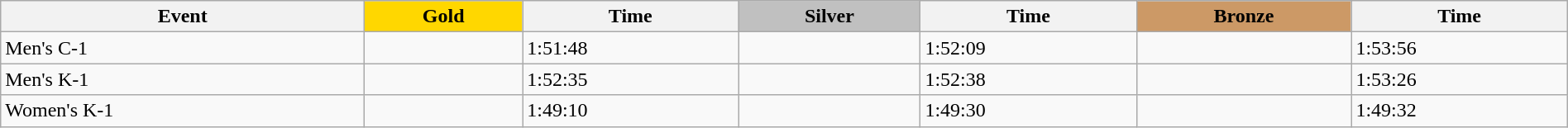<table class="wikitable" width=100%>
<tr>
<th>Event</th>
<td align=center bgcolor="gold"><strong>Gold</strong></td>
<th>Time</th>
<td align=center bgcolor="silver"><strong>Silver</strong></td>
<th>Time</th>
<td align=center bgcolor="CC9966"><strong>Bronze</strong></td>
<th>Time</th>
</tr>
<tr>
<td>Men's C-1</td>
<td></td>
<td>1:51:48</td>
<td></td>
<td>1:52:09</td>
<td></td>
<td>1:53:56</td>
</tr>
<tr>
<td>Men's K-1</td>
<td></td>
<td>1:52:35</td>
<td></td>
<td>1:52:38</td>
<td></td>
<td>1:53:26</td>
</tr>
<tr>
<td>Women's K-1</td>
<td></td>
<td>1:49:10</td>
<td></td>
<td>1:49:30</td>
<td></td>
<td>1:49:32</td>
</tr>
</table>
